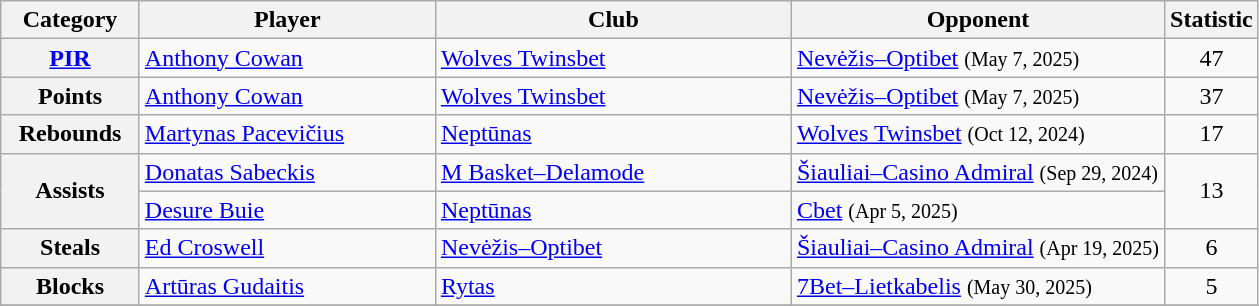<table class="wikitable">
<tr>
<th width=85>Category</th>
<th width=190>Player</th>
<th width=230>Club</th>
<th>Opponent</th>
<th width=50>Statistic</th>
</tr>
<tr>
<th><a href='#'>PIR</a></th>
<td> <a href='#'>Anthony Cowan</a></td>
<td><a href='#'>Wolves Twinsbet</a></td>
<td><a href='#'>Nevėžis–Optibet</a> <small>(May 7, 2025)</small></td>
<td style="text-align: center;">47</td>
</tr>
<tr>
<th>Points</th>
<td> <a href='#'>Anthony Cowan</a></td>
<td><a href='#'>Wolves Twinsbet</a></td>
<td><a href='#'>Nevėžis–Optibet</a> <small>(May 7, 2025)</small></td>
<td style="text-align: center;">37</td>
</tr>
<tr>
<th>Rebounds</th>
<td> <a href='#'>Martynas Pacevičius</a></td>
<td><a href='#'>Neptūnas</a></td>
<td><a href='#'>Wolves Twinsbet</a> <small>(Oct 12, 2024)</small></td>
<td style="text-align: center;">17</td>
</tr>
<tr>
<th rowspan="2">Assists</th>
<td> <a href='#'>Donatas Sabeckis</a></td>
<td><a href='#'>M Basket–Delamode</a></td>
<td><a href='#'>Šiauliai–Casino Admiral</a> <small>(Sep 29, 2024)</small></td>
<td rowspan="2" style="text-align: center;">13</td>
</tr>
<tr>
<td> <a href='#'>Desure Buie</a></td>
<td><a href='#'>Neptūnas</a></td>
<td><a href='#'>Cbet</a> <small>(Apr 5, 2025)</small></td>
</tr>
<tr>
<th>Steals</th>
<td> <a href='#'>Ed Croswell</a></td>
<td><a href='#'>Nevėžis–Optibet</a></td>
<td><a href='#'>Šiauliai–Casino Admiral</a> <small>(Apr 19, 2025)</small></td>
<td style="text-align: center;">6</td>
</tr>
<tr>
<th>Blocks</th>
<td> <a href='#'>Artūras Gudaitis</a></td>
<td><a href='#'>Rytas</a></td>
<td><a href='#'>7Bet–Lietkabelis</a> <small>(May 30, 2025)</small></td>
<td style="text-align: center;">5</td>
</tr>
<tr>
</tr>
</table>
